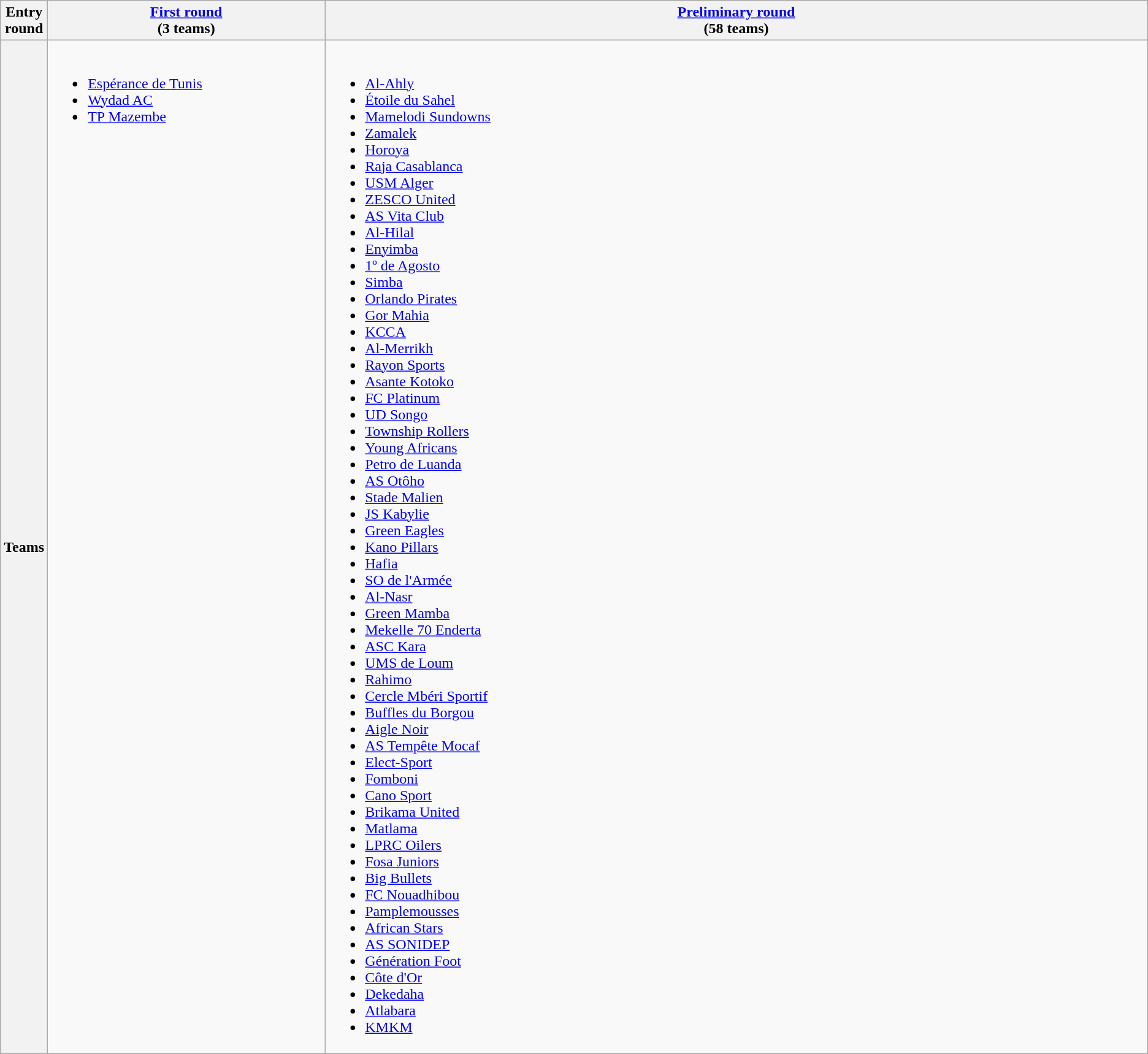<table class="wikitable">
<tr>
<th>Entry round</th>
<th width=25%><a href='#'>First round</a><br>(3 teams)</th>
<th width=75%><a href='#'>Preliminary round</a><br>(58 teams)</th>
</tr>
<tr>
<th>Teams</th>
<td valign=top><br><ul><li> <a href='#'>Espérance de Tunis</a> </li><li> <a href='#'>Wydad AC</a> </li><li> <a href='#'>TP Mazembe</a> </li></ul></td>
<td valign=top><br><ul><li> <a href='#'>Al-Ahly</a> </li><li> <a href='#'>Étoile du Sahel</a> </li><li> <a href='#'>Mamelodi Sundowns</a> </li><li> <a href='#'>Zamalek</a> </li><li> <a href='#'>Horoya</a> </li><li> <a href='#'>Raja Casablanca</a> </li><li> <a href='#'>USM Alger</a> </li><li> <a href='#'>ZESCO United</a> </li><li> <a href='#'>AS Vita Club</a> </li><li> <a href='#'>Al-Hilal</a> </li><li> <a href='#'>Enyimba</a> </li><li> <a href='#'>1º de Agosto</a> </li><li> <a href='#'>Simba</a> </li><li> <a href='#'>Orlando Pirates</a> </li><li> <a href='#'>Gor Mahia</a> </li><li> <a href='#'>KCCA</a> </li><li> <a href='#'>Al-Merrikh</a> </li><li> <a href='#'>Rayon Sports</a> </li><li> <a href='#'>Asante Kotoko</a> </li><li> <a href='#'>FC Platinum</a> </li><li> <a href='#'>UD Songo</a> </li><li> <a href='#'>Township Rollers</a> </li><li> <a href='#'>Young Africans</a> </li><li> <a href='#'>Petro de Luanda</a> </li><li> <a href='#'>AS Otôho</a> </li><li> <a href='#'>Stade Malien</a> </li><li> <a href='#'>JS Kabylie</a></li><li> <a href='#'>Green Eagles</a></li><li> <a href='#'>Kano Pillars</a></li><li> <a href='#'>Hafia</a></li><li> <a href='#'>SO de l'Armée</a></li><li> <a href='#'>Al-Nasr</a></li><li> <a href='#'>Green Mamba</a></li><li> <a href='#'>Mekelle 70 Enderta</a></li><li> <a href='#'>ASC Kara</a></li><li> <a href='#'>UMS de Loum</a></li><li> <a href='#'>Rahimo</a></li><li> <a href='#'>Cercle Mbéri Sportif</a></li><li> <a href='#'>Buffles du Borgou</a></li><li> <a href='#'>Aigle Noir</a></li><li> <a href='#'>AS Tempête Mocaf</a></li><li> <a href='#'>Elect-Sport</a></li><li> <a href='#'>Fomboni</a></li><li> <a href='#'>Cano Sport</a></li><li> <a href='#'>Brikama United</a></li><li> <a href='#'>Matlama</a></li><li> <a href='#'>LPRC Oilers</a></li><li> <a href='#'>Fosa Juniors</a></li><li> <a href='#'>Big Bullets</a></li><li> <a href='#'>FC Nouadhibou</a></li><li> <a href='#'>Pamplemousses</a></li><li> <a href='#'>African Stars</a></li><li> <a href='#'>AS SONIDEP</a></li><li> <a href='#'>Génération Foot</a></li><li> <a href='#'>Côte d'Or</a></li><li> <a href='#'>Dekedaha</a></li><li> <a href='#'>Atlabara</a></li><li> <a href='#'>KMKM</a></li></ul></td>
</tr>
</table>
